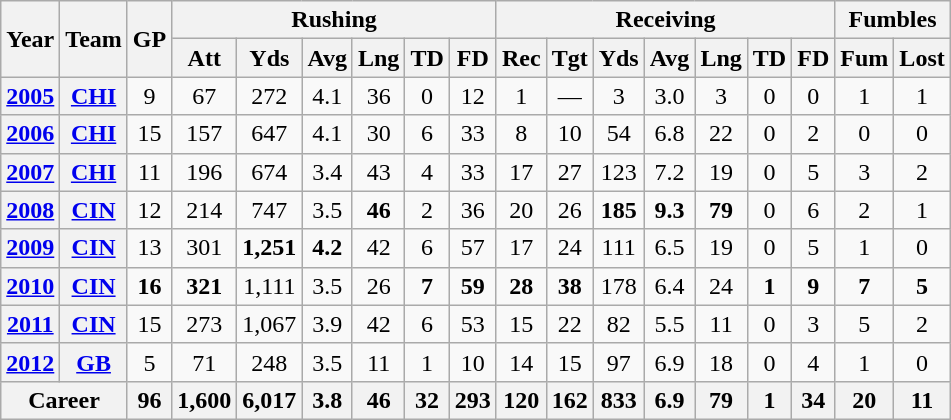<table class= "wikitable" style="text-align:center;">
<tr>
<th rowspan="2">Year</th>
<th rowspan="2">Team</th>
<th rowspan="2">GP</th>
<th colspan="6">Rushing</th>
<th colspan="7">Receiving</th>
<th colspan="2">Fumbles</th>
</tr>
<tr>
<th>Att</th>
<th>Yds</th>
<th>Avg</th>
<th>Lng</th>
<th>TD</th>
<th>FD</th>
<th>Rec</th>
<th>Tgt</th>
<th>Yds</th>
<th>Avg</th>
<th>Lng</th>
<th>TD</th>
<th>FD</th>
<th>Fum</th>
<th>Lost</th>
</tr>
<tr>
<th><a href='#'>2005</a></th>
<th><a href='#'>CHI</a></th>
<td>9</td>
<td>67</td>
<td>272</td>
<td>4.1</td>
<td>36</td>
<td>0</td>
<td>12</td>
<td>1</td>
<td>—</td>
<td>3</td>
<td>3.0</td>
<td>3</td>
<td>0</td>
<td>0</td>
<td>1</td>
<td>1</td>
</tr>
<tr>
<th><a href='#'>2006</a></th>
<th><a href='#'>CHI</a></th>
<td>15</td>
<td>157</td>
<td>647</td>
<td>4.1</td>
<td>30</td>
<td>6</td>
<td>33</td>
<td>8</td>
<td>10</td>
<td>54</td>
<td>6.8</td>
<td>22</td>
<td>0</td>
<td>2</td>
<td>0</td>
<td>0</td>
</tr>
<tr>
<th><a href='#'>2007</a></th>
<th><a href='#'>CHI</a></th>
<td>11</td>
<td>196</td>
<td>674</td>
<td>3.4</td>
<td>43</td>
<td>4</td>
<td>33</td>
<td>17</td>
<td>27</td>
<td>123</td>
<td>7.2</td>
<td>19</td>
<td>0</td>
<td>5</td>
<td>3</td>
<td>2</td>
</tr>
<tr>
<th><a href='#'>2008</a></th>
<th><a href='#'>CIN</a></th>
<td>12</td>
<td>214</td>
<td>747</td>
<td>3.5</td>
<td><strong>46</strong></td>
<td>2</td>
<td>36</td>
<td>20</td>
<td>26</td>
<td><strong>185</strong></td>
<td><strong>9.3</strong></td>
<td><strong>79</strong></td>
<td>0</td>
<td>6</td>
<td>2</td>
<td>1</td>
</tr>
<tr>
<th><a href='#'>2009</a></th>
<th><a href='#'>CIN</a></th>
<td>13</td>
<td>301</td>
<td><strong>1,251</strong></td>
<td><strong>4.2</strong></td>
<td>42</td>
<td>6</td>
<td>57</td>
<td>17</td>
<td>24</td>
<td>111</td>
<td>6.5</td>
<td>19</td>
<td>0</td>
<td>5</td>
<td>1</td>
<td>0</td>
</tr>
<tr>
<th><a href='#'>2010</a></th>
<th><a href='#'>CIN</a></th>
<td><strong>16</strong></td>
<td><strong>321</strong></td>
<td>1,111</td>
<td>3.5</td>
<td>26</td>
<td><strong>7</strong></td>
<td><strong>59</strong></td>
<td><strong>28</strong></td>
<td><strong>38</strong></td>
<td>178</td>
<td>6.4</td>
<td>24</td>
<td><strong>1</strong></td>
<td><strong>9</strong></td>
<td><strong>7</strong></td>
<td><strong>5</strong></td>
</tr>
<tr>
<th><a href='#'>2011</a></th>
<th><a href='#'>CIN</a></th>
<td>15</td>
<td>273</td>
<td>1,067</td>
<td>3.9</td>
<td>42</td>
<td>6</td>
<td>53</td>
<td>15</td>
<td>22</td>
<td>82</td>
<td>5.5</td>
<td>11</td>
<td>0</td>
<td>3</td>
<td>5</td>
<td>2</td>
</tr>
<tr>
<th><a href='#'>2012</a></th>
<th><a href='#'>GB</a></th>
<td>5</td>
<td>71</td>
<td>248</td>
<td>3.5</td>
<td>11</td>
<td>1</td>
<td>10</td>
<td>14</td>
<td>15</td>
<td>97</td>
<td>6.9</td>
<td>18</td>
<td>0</td>
<td>4</td>
<td>1</td>
<td>0</td>
</tr>
<tr>
<th colspan="2">Career</th>
<th>96</th>
<th>1,600</th>
<th>6,017</th>
<th>3.8</th>
<th>46</th>
<th>32</th>
<th>293</th>
<th>120</th>
<th>162</th>
<th>833</th>
<th>6.9</th>
<th>79</th>
<th>1</th>
<th>34</th>
<th>20</th>
<th>11</th>
</tr>
</table>
